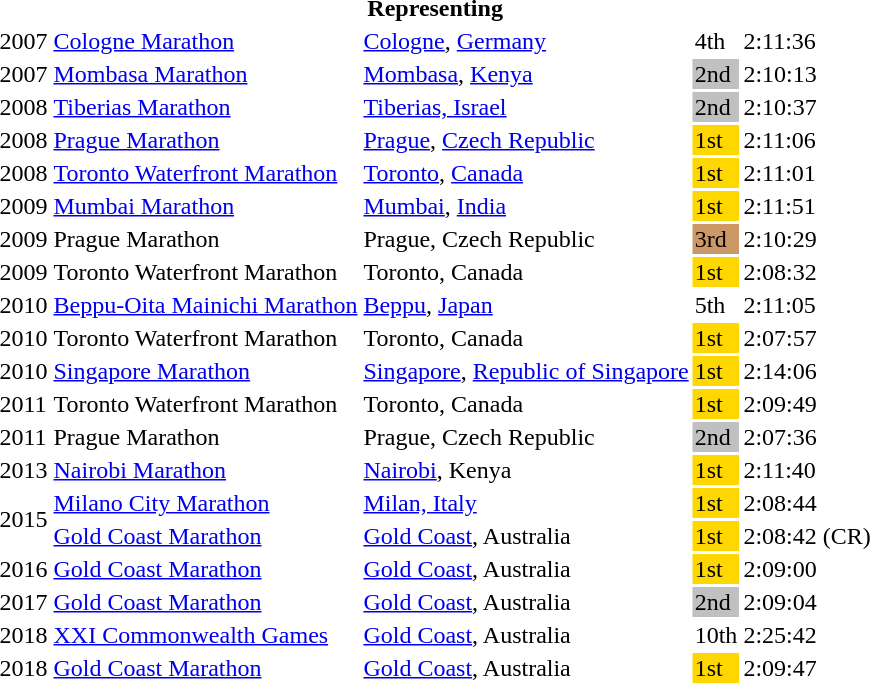<table>
<tr>
<th colspan="5">Representing </th>
</tr>
<tr>
<td>2007</td>
<td><a href='#'>Cologne Marathon</a></td>
<td><a href='#'>Cologne</a>, <a href='#'>Germany</a></td>
<td bgcolor=>4th</td>
<td>2:11:36</td>
</tr>
<tr>
<td>2007</td>
<td><a href='#'>Mombasa Marathon</a></td>
<td><a href='#'>Mombasa</a>, <a href='#'>Kenya</a></td>
<td bgcolor=silver>2nd</td>
<td>2:10:13</td>
</tr>
<tr>
<td>2008</td>
<td><a href='#'>Tiberias Marathon</a></td>
<td><a href='#'>Tiberias, Israel</a></td>
<td bgcolor=silver>2nd</td>
<td>2:10:37</td>
</tr>
<tr>
<td>2008</td>
<td><a href='#'>Prague Marathon</a></td>
<td><a href='#'>Prague</a>, <a href='#'>Czech Republic</a></td>
<td bgcolor=gold>1st</td>
<td>2:11:06</td>
</tr>
<tr>
<td>2008</td>
<td><a href='#'>Toronto Waterfront Marathon</a></td>
<td><a href='#'>Toronto</a>, <a href='#'>Canada</a></td>
<td bgcolor=gold>1st</td>
<td>2:11:01</td>
</tr>
<tr>
<td>2009</td>
<td><a href='#'>Mumbai Marathon</a></td>
<td><a href='#'>Mumbai</a>, <a href='#'>India</a></td>
<td bgcolor=gold>1st</td>
<td>2:11:51</td>
</tr>
<tr>
<td>2009</td>
<td>Prague Marathon</td>
<td>Prague, Czech Republic</td>
<td bgcolor=cc9966>3rd</td>
<td>2:10:29</td>
</tr>
<tr>
<td>2009</td>
<td>Toronto Waterfront Marathon</td>
<td>Toronto, Canada</td>
<td bgcolor=gold>1st</td>
<td>2:08:32</td>
</tr>
<tr>
<td>2010</td>
<td><a href='#'>Beppu-Oita Mainichi Marathon</a></td>
<td><a href='#'>Beppu</a>, <a href='#'>Japan</a></td>
<td bgcolor=>5th</td>
<td>2:11:05</td>
</tr>
<tr>
<td>2010</td>
<td>Toronto Waterfront Marathon</td>
<td>Toronto, Canada</td>
<td bgcolor=gold>1st</td>
<td>2:07:57</td>
</tr>
<tr>
<td>2010</td>
<td><a href='#'>Singapore Marathon</a></td>
<td><a href='#'>Singapore</a>, <a href='#'>Republic of Singapore</a></td>
<td bgcolor=gold>1st</td>
<td>2:14:06</td>
</tr>
<tr>
<td>2011</td>
<td>Toronto Waterfront Marathon</td>
<td>Toronto, Canada</td>
<td bgcolor=gold>1st</td>
<td>2:09:49</td>
</tr>
<tr>
<td>2011</td>
<td>Prague Marathon</td>
<td>Prague, Czech Republic</td>
<td bgcolor=silver>2nd</td>
<td>2:07:36</td>
</tr>
<tr>
<td>2013</td>
<td><a href='#'>Nairobi Marathon</a></td>
<td><a href='#'>Nairobi</a>, Kenya</td>
<td bgcolor=gold>1st</td>
<td>2:11:40</td>
</tr>
<tr>
<td rowspan=2>2015</td>
<td><a href='#'>Milano City Marathon</a></td>
<td><a href='#'>Milan, Italy</a></td>
<td bgcolor="gold">1st</td>
<td>2:08:44</td>
</tr>
<tr>
<td><a href='#'>Gold Coast Marathon</a></td>
<td><a href='#'>Gold Coast</a>, Australia</td>
<td bgcolor=gold>1st</td>
<td>2:08:42 (CR)</td>
</tr>
<tr>
<td>2016</td>
<td><a href='#'>Gold Coast Marathon</a></td>
<td><a href='#'>Gold Coast</a>, Australia</td>
<td bgcolor=gold>1st</td>
<td>2:09:00</td>
</tr>
<tr>
<td>2017</td>
<td><a href='#'>Gold Coast Marathon</a></td>
<td><a href='#'>Gold Coast</a>, Australia</td>
<td bgcolor=silver>2nd</td>
<td>2:09:04</td>
</tr>
<tr>
<td>2018</td>
<td><a href='#'>XXI Commonwealth Games</a></td>
<td><a href='#'>Gold Coast</a>, Australia</td>
<td bgcolor=white>10th</td>
<td>2:25:42</td>
</tr>
<tr>
<td>2018</td>
<td><a href='#'>Gold Coast Marathon</a></td>
<td><a href='#'>Gold Coast</a>, Australia</td>
<td bgcolor=gold>1st</td>
<td>2:09:47</td>
</tr>
</table>
